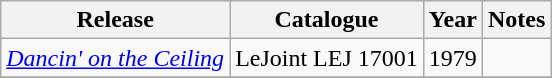<table class="wikitable plainrowheaders sortable">
<tr>
<th scope="col">Release</th>
<th scope="col">Catalogue</th>
<th scope="col">Year</th>
<th scope="col" class="unsortable">Notes</th>
</tr>
<tr>
<td><em><a href='#'>Dancin' on the Ceiling</a></em></td>
<td>LeJoint LEJ 17001</td>
<td>1979</td>
<td></td>
</tr>
<tr>
</tr>
</table>
